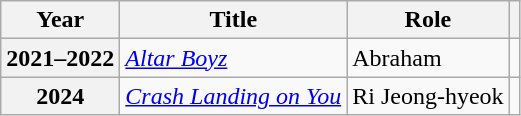<table class="wikitable sortable plainrowheaders">
<tr>
<th scope="col">Year</th>
<th scope="col">Title</th>
<th scope="col">Role</th>
<th scope="col" class="unsortable"></th>
</tr>
<tr>
<th scope="row">2021–2022</th>
<td><em><a href='#'>Altar Boyz</a></em></td>
<td>Abraham</td>
<td style="text-align:center"></td>
</tr>
<tr>
<th scope="row">2024</th>
<td><em><a href='#'>Crash Landing on You</a></em></td>
<td>Ri Jeong-hyeok</td>
<td style="text-align:center"></td>
</tr>
</table>
